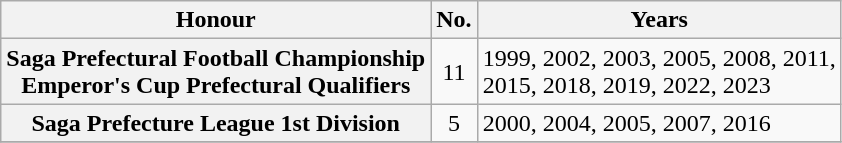<table class="wikitable plainrowheaders">
<tr>
<th scope=col>Honour</th>
<th scope=col>No.</th>
<th scope=col>Years</th>
</tr>
<tr>
<th scope=row>Saga Prefectural Football Championship <br>Emperor's Cup Prefectural Qualifiers</th>
<td align="center">11</td>
<td>1999, 2002, 2003, 2005, 2008, 2011,<br> 2015, 2018, 2019, 2022, 2023</td>
</tr>
<tr>
<th scope=row>Saga Prefecture League 1st Division</th>
<td align="center">5</td>
<td>2000, 2004, 2005, 2007, 2016</td>
</tr>
<tr>
</tr>
</table>
